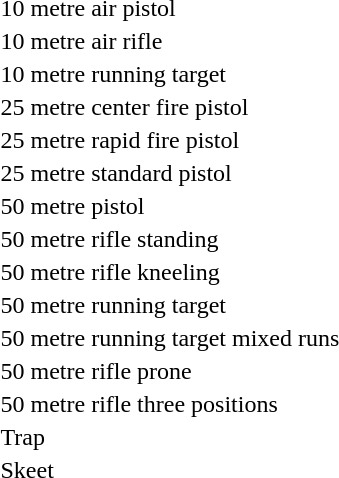<table>
<tr>
<td>10 metre air pistol <br></td>
<td></td>
<td></td>
<td></td>
</tr>
<tr>
<td>10 metre air rifle <br></td>
<td></td>
<td></td>
<td></td>
</tr>
<tr>
<td>10 metre running target <br></td>
<td></td>
<td></td>
<td></td>
</tr>
<tr>
<td>25 metre center fire pistol <br></td>
<td></td>
<td></td>
<td></td>
</tr>
<tr>
<td>25 metre rapid fire pistol <br></td>
<td></td>
<td></td>
<td></td>
</tr>
<tr>
<td>25 metre standard pistol <br></td>
<td></td>
<td></td>
<td></td>
</tr>
<tr>
<td>50 metre pistol <br></td>
<td></td>
<td></td>
<td></td>
</tr>
<tr>
<td>50 metre rifle standing <br></td>
<td></td>
<td></td>
<td></td>
</tr>
<tr>
<td>50 metre rifle kneeling <br></td>
<td></td>
<td></td>
<td></td>
</tr>
<tr>
<td>50 metre running target <br></td>
<td></td>
<td></td>
<td></td>
</tr>
<tr>
<td>50 metre running target mixed runs <br></td>
<td></td>
<td></td>
<td></td>
</tr>
<tr>
<td>50 metre rifle prone <br></td>
<td></td>
<td></td>
<td></td>
</tr>
<tr>
<td>50 metre rifle three positions <br></td>
<td></td>
<td></td>
<td></td>
</tr>
<tr>
<td>Trap <br></td>
<td></td>
<td></td>
<td></td>
</tr>
<tr>
<td>Skeet <br></td>
<td></td>
<td></td>
<td></td>
</tr>
</table>
